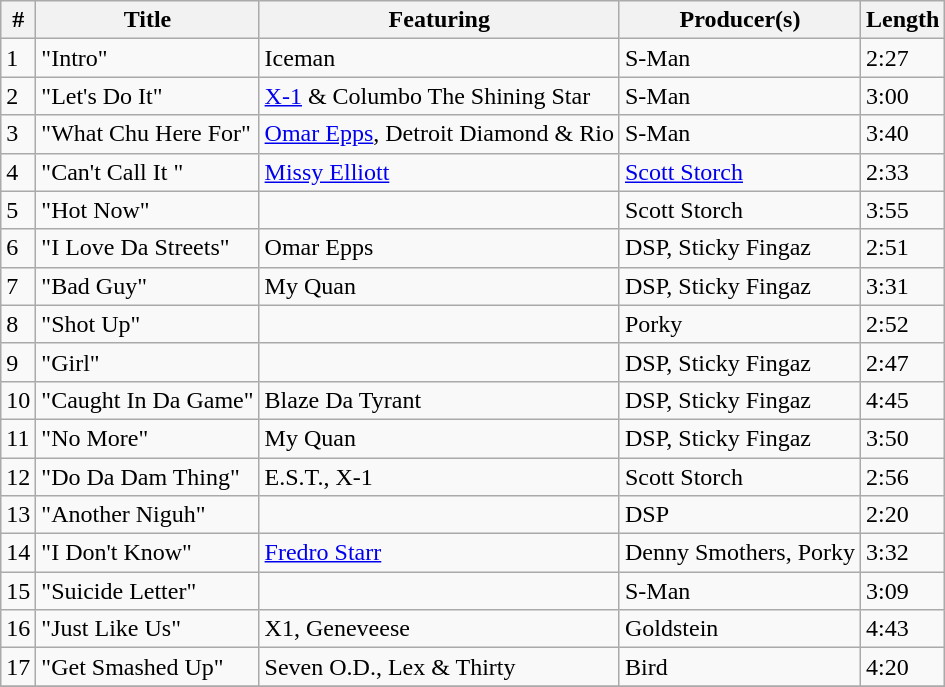<table class="wikitable">
<tr>
<th>#</th>
<th>Title</th>
<th>Featuring</th>
<th>Producer(s)</th>
<th>Length</th>
</tr>
<tr>
<td>1</td>
<td>"Intro"</td>
<td>Iceman</td>
<td>S-Man</td>
<td>2:27</td>
</tr>
<tr>
<td>2</td>
<td>"Let's Do It"</td>
<td><a href='#'>X-1</a> & Columbo The Shining Star</td>
<td>S-Man</td>
<td>3:00</td>
</tr>
<tr>
<td>3</td>
<td>"What Chu Here For"</td>
<td><a href='#'>Omar Epps</a>, Detroit Diamond & Rio</td>
<td>S-Man</td>
<td>3:40</td>
</tr>
<tr>
<td>4</td>
<td>"Can't Call It "</td>
<td><a href='#'>Missy Elliott</a></td>
<td><a href='#'>Scott Storch</a></td>
<td>2:33</td>
</tr>
<tr>
<td>5</td>
<td>"Hot Now"</td>
<td></td>
<td>Scott Storch</td>
<td>3:55</td>
</tr>
<tr>
<td>6</td>
<td>"I Love Da Streets"</td>
<td>Omar Epps</td>
<td>DSP, Sticky Fingaz</td>
<td>2:51</td>
</tr>
<tr>
<td>7</td>
<td>"Bad Guy"</td>
<td>My Quan</td>
<td>DSP, Sticky Fingaz</td>
<td>3:31</td>
</tr>
<tr>
<td>8</td>
<td>"Shot Up"</td>
<td></td>
<td>Porky</td>
<td>2:52</td>
</tr>
<tr>
<td>9</td>
<td>"Girl"</td>
<td></td>
<td>DSP, Sticky Fingaz</td>
<td>2:47</td>
</tr>
<tr>
<td>10</td>
<td>"Caught In Da Game"</td>
<td>Blaze Da Tyrant</td>
<td>DSP, Sticky Fingaz</td>
<td>4:45</td>
</tr>
<tr>
<td>11</td>
<td>"No More"</td>
<td>My Quan</td>
<td>DSP, Sticky Fingaz</td>
<td>3:50</td>
</tr>
<tr>
<td>12</td>
<td>"Do Da Dam Thing"</td>
<td>E.S.T., X-1</td>
<td>Scott Storch</td>
<td>2:56</td>
</tr>
<tr>
<td>13</td>
<td>"Another Niguh"</td>
<td></td>
<td>DSP</td>
<td>2:20</td>
</tr>
<tr>
<td>14</td>
<td>"I Don't Know"</td>
<td><a href='#'>Fredro Starr</a></td>
<td>Denny Smothers, Porky</td>
<td>3:32</td>
</tr>
<tr>
<td>15</td>
<td>"Suicide Letter"</td>
<td></td>
<td>S-Man</td>
<td>3:09</td>
</tr>
<tr>
<td>16</td>
<td>"Just Like Us"</td>
<td>X1, Geneveese</td>
<td>Goldstein</td>
<td>4:43</td>
</tr>
<tr>
<td>17</td>
<td>"Get Smashed Up"</td>
<td>Seven O.D., Lex & Thirty</td>
<td>Bird</td>
<td>4:20</td>
</tr>
<tr>
</tr>
</table>
